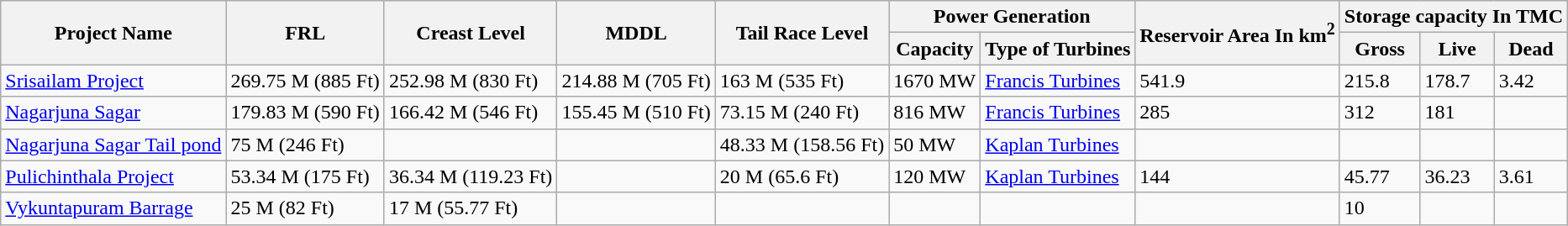<table class="wikitable">
<tr>
<th rowspan="2">Project Name</th>
<th rowspan="2">FRL</th>
<th rowspan="2">Creast Level</th>
<th rowspan="2">MDDL</th>
<th rowspan="2">Tail Race Level</th>
<th colspan="2">Power Generation</th>
<th rowspan="2">Reservoir Area In km<sup>2</sup></th>
<th colspan="3">Storage capacity In TMC</th>
</tr>
<tr>
<th>Capacity</th>
<th>Type of Turbines</th>
<th>Gross</th>
<th>Live</th>
<th>Dead</th>
</tr>
<tr>
<td><a href='#'>Srisailam Project</a></td>
<td>269.75 M (885 Ft)</td>
<td>252.98 M (830 Ft)</td>
<td>214.88 M (705 Ft)</td>
<td>163 M (535 Ft)</td>
<td>1670 MW</td>
<td><a href='#'>Francis Turbines</a></td>
<td>541.9</td>
<td>215.8</td>
<td>178.7</td>
<td>3.42</td>
</tr>
<tr>
<td><a href='#'>Nagarjuna Sagar</a></td>
<td>179.83 M (590 Ft)</td>
<td>166.42 M (546 Ft)</td>
<td>155.45 M (510 Ft)</td>
<td>73.15 M (240 Ft)</td>
<td>816 MW</td>
<td><a href='#'>Francis Turbines</a></td>
<td>285</td>
<td>312</td>
<td>181</td>
<td></td>
</tr>
<tr>
<td><a href='#'>Nagarjuna Sagar Tail pond</a></td>
<td>75 M (246 Ft)</td>
<td></td>
<td></td>
<td>48.33 M (158.56 Ft)</td>
<td>50 MW</td>
<td><a href='#'>Kaplan Turbines</a></td>
<td></td>
<td></td>
<td></td>
<td></td>
</tr>
<tr>
<td><a href='#'>Pulichinthala Project</a></td>
<td>53.34 M (175 Ft)</td>
<td>36.34 M (119.23 Ft)</td>
<td></td>
<td>20 M (65.6 Ft)</td>
<td>120 MW</td>
<td><a href='#'>Kaplan Turbines</a></td>
<td>144</td>
<td>45.77</td>
<td>36.23</td>
<td>3.61</td>
</tr>
<tr>
<td><a href='#'>Vykuntapuram Barrage</a></td>
<td>25 M (82 Ft)</td>
<td>17 M (55.77 Ft)</td>
<td></td>
<td></td>
<td></td>
<td></td>
<td></td>
<td>10</td>
<td></td>
<td></td>
</tr>
</table>
